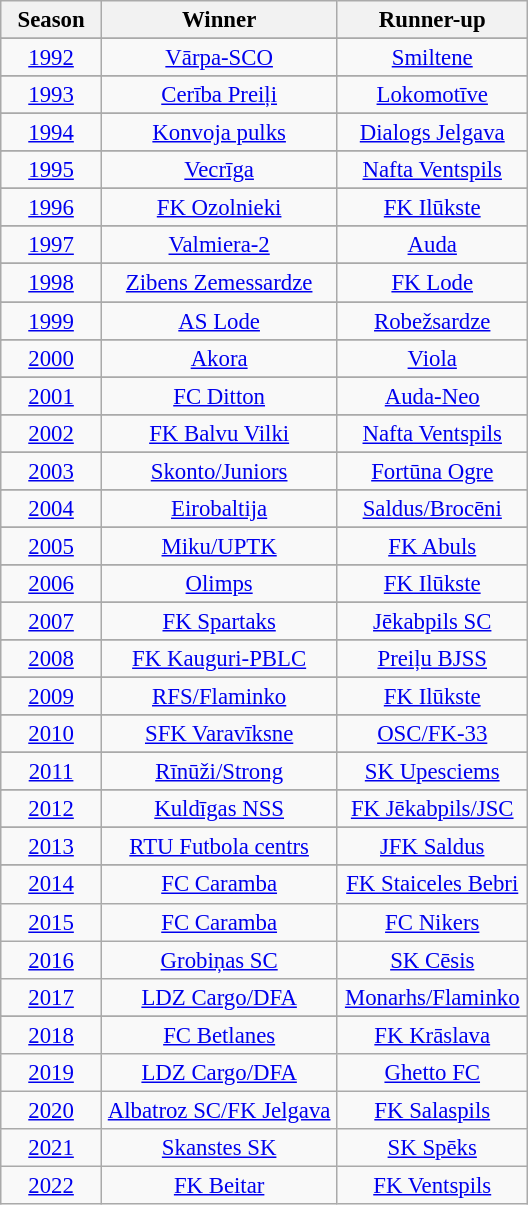<table class="wikitable" style="font-size:95%; text-align:center;">
<tr>
<th width="60">Season</th>
<th width="150">Winner</th>
<th width="120">Runner-up</th>
</tr>
<tr>
</tr>
<tr align="center">
<td><a href='#'>1992</a></td>
<td><a href='#'>Vārpa-SCO</a></td>
<td><a href='#'>Smiltene</a></td>
</tr>
<tr>
</tr>
<tr align="center">
<td><a href='#'>1993</a></td>
<td><a href='#'>Cerība Preiļi</a></td>
<td><a href='#'>Lokomotīve</a></td>
</tr>
<tr>
</tr>
<tr align="center">
<td><a href='#'>1994</a></td>
<td><a href='#'>Konvoja pulks</a></td>
<td><a href='#'>Dialogs Jelgava</a></td>
</tr>
<tr>
</tr>
<tr align="center">
<td><a href='#'>1995</a></td>
<td><a href='#'>Vecrīga</a></td>
<td><a href='#'>Nafta Ventspils</a></td>
</tr>
<tr>
</tr>
<tr align="center">
<td><a href='#'>1996</a></td>
<td><a href='#'>FK Ozolnieki</a></td>
<td><a href='#'>FK Ilūkste</a></td>
</tr>
<tr>
</tr>
<tr align="center">
<td><a href='#'>1997</a></td>
<td><a href='#'>Valmiera-2</a></td>
<td><a href='#'>Auda</a></td>
</tr>
<tr>
</tr>
<tr align="center">
<td><a href='#'>1998</a></td>
<td><a href='#'>Zibens Zemessardze</a></td>
<td><a href='#'>FK Lode</a></td>
</tr>
<tr>
</tr>
<tr align="center">
<td><a href='#'>1999</a></td>
<td><a href='#'>AS Lode</a></td>
<td><a href='#'>Robežsardze</a></td>
</tr>
<tr>
</tr>
<tr align="center">
<td><a href='#'>2000</a></td>
<td><a href='#'>Akora</a></td>
<td><a href='#'>Viola</a></td>
</tr>
<tr>
</tr>
<tr align="center">
<td><a href='#'>2001</a></td>
<td><a href='#'>FC Ditton</a></td>
<td><a href='#'>Auda-Neo</a></td>
</tr>
<tr>
</tr>
<tr align="center">
<td><a href='#'>2002</a></td>
<td><a href='#'>FK Balvu Vilki</a></td>
<td><a href='#'>Nafta Ventspils</a></td>
</tr>
<tr>
</tr>
<tr align="center">
<td><a href='#'>2003</a></td>
<td><a href='#'>Skonto/Juniors</a></td>
<td><a href='#'>Fortūna Ogre</a></td>
</tr>
<tr>
</tr>
<tr align="center">
<td><a href='#'>2004</a></td>
<td><a href='#'>Eirobaltija</a></td>
<td><a href='#'>Saldus/Brocēni</a></td>
</tr>
<tr>
</tr>
<tr align="center">
<td><a href='#'>2005</a></td>
<td><a href='#'>Miku/UPTK</a></td>
<td><a href='#'>FK Abuls</a></td>
</tr>
<tr>
</tr>
<tr align="center">
<td><a href='#'>2006</a></td>
<td><a href='#'>Olimps</a></td>
<td><a href='#'>FK Ilūkste</a></td>
</tr>
<tr>
</tr>
<tr align="center">
<td><a href='#'>2007</a></td>
<td><a href='#'>FK Spartaks</a></td>
<td><a href='#'>Jēkabpils SC</a></td>
</tr>
<tr>
</tr>
<tr align="center">
<td><a href='#'>2008</a></td>
<td><a href='#'>FK Kauguri-PBLC</a></td>
<td><a href='#'>Preiļu BJSS</a></td>
</tr>
<tr>
</tr>
<tr align="center">
<td><a href='#'>2009</a></td>
<td><a href='#'>RFS/Flaminko</a></td>
<td><a href='#'>FK Ilūkste</a></td>
</tr>
<tr>
</tr>
<tr align="center">
<td><a href='#'>2010</a></td>
<td><a href='#'>SFK Varavīksne</a></td>
<td><a href='#'>OSC/FK-33</a></td>
</tr>
<tr>
</tr>
<tr align="center">
<td><a href='#'>2011</a></td>
<td><a href='#'>Rīnūži/Strong</a></td>
<td><a href='#'>SK Upesciems</a></td>
</tr>
<tr>
</tr>
<tr align="center">
<td><a href='#'>2012</a></td>
<td><a href='#'>Kuldīgas NSS</a></td>
<td><a href='#'>FK Jēkabpils/JSC</a></td>
</tr>
<tr>
</tr>
<tr align="center">
<td><a href='#'>2013</a></td>
<td><a href='#'>RTU Futbola centrs</a></td>
<td><a href='#'>JFK Saldus</a></td>
</tr>
<tr>
</tr>
<tr align="center">
<td><a href='#'>2014</a></td>
<td><a href='#'>FC Caramba</a></td>
<td><a href='#'>FK Staiceles Bebri</a></td>
</tr>
<tr>
<td><a href='#'>2015</a></td>
<td><a href='#'>FC Caramba</a></td>
<td><a href='#'>FC Nikers</a></td>
</tr>
<tr>
<td><a href='#'>2016</a></td>
<td><a href='#'>Grobiņas SC</a></td>
<td><a href='#'>SK Cēsis</a></td>
</tr>
<tr>
<td><a href='#'>2017</a></td>
<td><a href='#'>LDZ Cargo/DFA</a></td>
<td><a href='#'>Monarhs/Flaminko</a></td>
</tr>
<tr>
</tr>
<tr align="center">
<td><a href='#'>2018</a></td>
<td><a href='#'>FC Betlanes</a></td>
<td><a href='#'>FK Krāslava</a></td>
</tr>
<tr>
<td><a href='#'>2019</a></td>
<td><a href='#'>LDZ Cargo/DFA</a></td>
<td><a href='#'>Ghetto FC</a></td>
</tr>
<tr>
<td><a href='#'>2020</a></td>
<td><a href='#'>Albatroz SC/FK Jelgava</a></td>
<td><a href='#'>FK Salaspils</a></td>
</tr>
<tr>
<td><a href='#'>2021</a></td>
<td><a href='#'>Skanstes SK</a></td>
<td><a href='#'>SK Spēks</a></td>
</tr>
<tr>
<td><a href='#'>2022</a></td>
<td><a href='#'>FK Beitar</a></td>
<td><a href='#'>FK Ventspils</a></td>
</tr>
</table>
